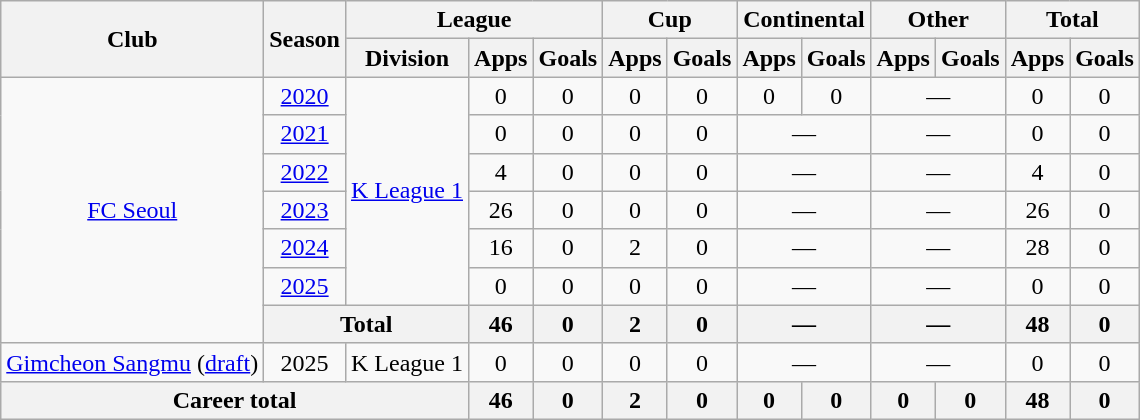<table class="wikitable" style="text-align: center">
<tr>
<th rowspan="2">Club</th>
<th rowspan="2">Season</th>
<th colspan="3">League</th>
<th colspan="2">Cup</th>
<th colspan="2">Continental</th>
<th colspan="2">Other</th>
<th colspan="2">Total</th>
</tr>
<tr>
<th>Division</th>
<th>Apps</th>
<th>Goals</th>
<th>Apps</th>
<th>Goals</th>
<th>Apps</th>
<th>Goals</th>
<th>Apps</th>
<th>Goals</th>
<th>Apps</th>
<th>Goals</th>
</tr>
<tr>
<td rowspan="7"><a href='#'>FC Seoul</a></td>
<td><a href='#'>2020</a></td>
<td rowspan="6"><a href='#'>K League 1</a></td>
<td>0</td>
<td>0</td>
<td>0</td>
<td>0</td>
<td>0</td>
<td>0</td>
<td colspan="2">—</td>
<td>0</td>
<td>0</td>
</tr>
<tr>
<td><a href='#'>2021</a></td>
<td>0</td>
<td>0</td>
<td>0</td>
<td>0</td>
<td colspan="2">—</td>
<td colspan="2">—</td>
<td>0</td>
<td>0</td>
</tr>
<tr>
<td><a href='#'>2022</a></td>
<td>4</td>
<td>0</td>
<td>0</td>
<td>0</td>
<td colspan="2">—</td>
<td colspan="2">—</td>
<td>4</td>
<td>0</td>
</tr>
<tr>
<td><a href='#'>2023</a></td>
<td>26</td>
<td>0</td>
<td>0</td>
<td>0</td>
<td colspan="2">—</td>
<td colspan="2">—</td>
<td>26</td>
<td>0</td>
</tr>
<tr>
<td><a href='#'>2024</a></td>
<td>16</td>
<td>0</td>
<td>2</td>
<td>0</td>
<td colspan="2">—</td>
<td colspan="2">—</td>
<td>28</td>
<td>0</td>
</tr>
<tr>
<td><a href='#'>2025</a></td>
<td>0</td>
<td>0</td>
<td>0</td>
<td>0</td>
<td colspan="2">—</td>
<td colspan="2">—</td>
<td>0</td>
<td>0</td>
</tr>
<tr>
<th colspan="2">Total</th>
<th>46</th>
<th>0</th>
<th>2</th>
<th>0</th>
<th colspan="2">—</th>
<th colspan="2">—</th>
<th>48</th>
<th>0</th>
</tr>
<tr>
<td><a href='#'>Gimcheon Sangmu</a> (<a href='#'>draft</a>)</td>
<td>2025</td>
<td>K League 1</td>
<td>0</td>
<td>0</td>
<td>0</td>
<td>0</td>
<td colspan="2">—</td>
<td colspan="2">—</td>
<td>0</td>
<td>0</td>
</tr>
<tr>
<th colspan="3">Career total</th>
<th>46</th>
<th>0</th>
<th>2</th>
<th>0</th>
<th>0</th>
<th>0</th>
<th>0</th>
<th>0</th>
<th>48</th>
<th>0</th>
</tr>
</table>
